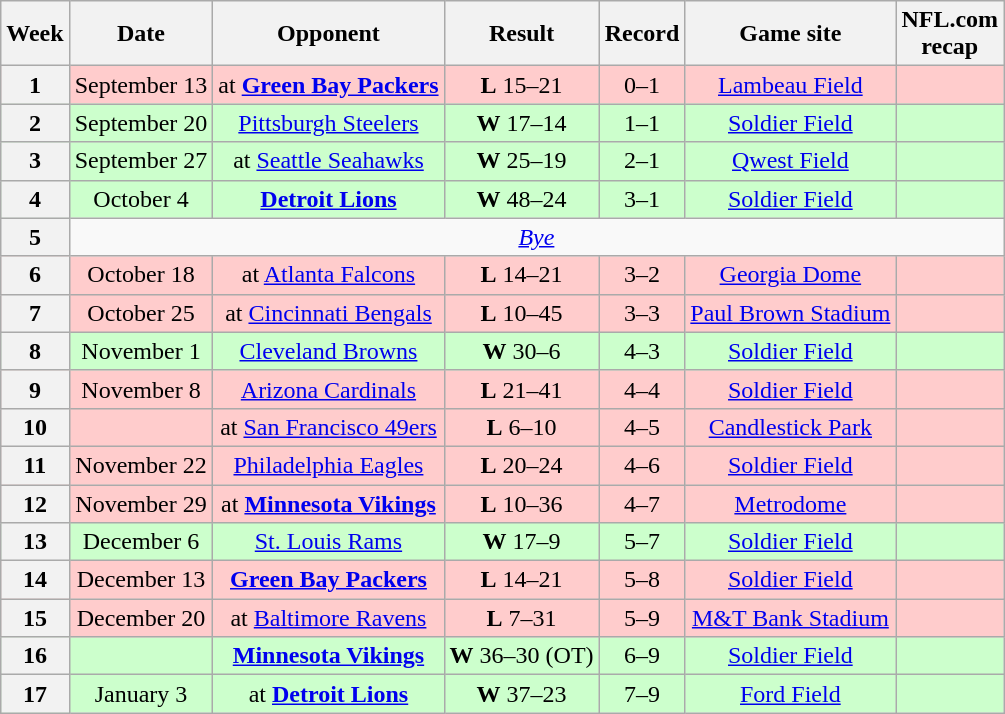<table class="wikitable" style="align=center">
<tr>
<th>Week</th>
<th>Date</th>
<th>Opponent</th>
<th>Result</th>
<th>Record</th>
<th>Game site</th>
<th>NFL.com<br>recap</th>
</tr>
<tr style="background:#fcc;">
<th style="text-align:center;">1</th>
<td style="text-align:center;">September 13</td>
<td style="text-align:center;">at <strong><a href='#'>Green Bay Packers</a></strong></td>
<td style="text-align:center;"><strong>L</strong> 15–21</td>
<td style="text-align:center;">0–1</td>
<td style="text-align:center;"><a href='#'>Lambeau Field</a></td>
<td style="text-align:center;"></td>
</tr>
<tr style="background:#cfc;">
<th style="text-align:center;">2</th>
<td style="text-align:center;">September 20</td>
<td style="text-align:center;"><a href='#'>Pittsburgh Steelers</a></td>
<td style="text-align:center;"><strong>W</strong> 17–14</td>
<td style="text-align:center;">1–1</td>
<td style="text-align:center;"><a href='#'>Soldier Field</a></td>
<td style="text-align:center;"></td>
</tr>
<tr style="background:#cfc;">
<th style="text-align:center;">3</th>
<td style="text-align:center;">September 27</td>
<td style="text-align:center;">at <a href='#'>Seattle Seahawks</a></td>
<td style="text-align:center;"><strong>W</strong> 25–19</td>
<td style="text-align:center;">2–1</td>
<td style="text-align:center;"><a href='#'>Qwest Field</a></td>
<td style="text-align:center;"></td>
</tr>
<tr style="background:#cfc;">
<th style="text-align:center;">4</th>
<td style="text-align:center;">October 4</td>
<td style="text-align:center;"><strong><a href='#'>Detroit Lions</a></strong></td>
<td style="text-align:center;"><strong>W</strong> 48–24</td>
<td style="text-align:center;">3–1</td>
<td style="text-align:center;"><a href='#'>Soldier Field</a></td>
<td style="text-align:center;"></td>
</tr>
<tr>
<th style="text-align:center;">5</th>
<td colspan="9" style="text-align:center;"><em><a href='#'>Bye</a></em></td>
</tr>
<tr style="background:#fcc;">
<th style="text-align:center;">6</th>
<td style="text-align:center;">October 18</td>
<td style="text-align:center;">at <a href='#'>Atlanta Falcons</a></td>
<td style="text-align:center;"><strong>L</strong> 14–21</td>
<td style="text-align:center;">3–2</td>
<td style="text-align:center;"><a href='#'>Georgia Dome</a></td>
<td style="text-align:center;"></td>
</tr>
<tr style="background:#fcc;">
<th style="text-align:center;">7</th>
<td style="text-align:center;">October 25</td>
<td style="text-align:center;">at <a href='#'>Cincinnati Bengals</a></td>
<td style="text-align:center;"><strong>L</strong> 10–45</td>
<td style="text-align:center;">3–3</td>
<td style="text-align:center;"><a href='#'>Paul Brown Stadium</a></td>
<td style="text-align:center;"></td>
</tr>
<tr style="background:#cfc;">
<th style="text-align:center;">8</th>
<td style="text-align:center;">November 1</td>
<td style="text-align:center;"><a href='#'>Cleveland Browns</a></td>
<td style="text-align:center;"><strong>W</strong> 30–6</td>
<td style="text-align:center;">4–3</td>
<td style="text-align:center;"><a href='#'>Soldier Field</a></td>
<td style="text-align:center;"></td>
</tr>
<tr style="background:#fcc;">
<th style="text-align:center;">9</th>
<td style="text-align:center;">November 8</td>
<td style="text-align:center;"><a href='#'>Arizona Cardinals</a></td>
<td style="text-align:center;"><strong>L</strong> 21–41</td>
<td style="text-align:center;">4–4</td>
<td style="text-align:center;"><a href='#'>Soldier Field</a></td>
<td style="text-align:center;"></td>
</tr>
<tr style="background:#fcc;">
<th style="text-align:center;">10</th>
<td style="text-align:center;"></td>
<td style="text-align:center;">at <a href='#'>San Francisco 49ers</a></td>
<td style="text-align:center;"><strong>L</strong> 6–10</td>
<td style="text-align:center;">4–5</td>
<td style="text-align:center;"><a href='#'>Candlestick Park</a></td>
<td style="text-align:center;"></td>
</tr>
<tr style="background:#fcc;">
<th style="text-align:center;">11</th>
<td style="text-align:center;">November 22</td>
<td style="text-align:center;"><a href='#'>Philadelphia Eagles</a></td>
<td style="text-align:center;"><strong>L</strong> 20–24</td>
<td style="text-align:center;">4–6</td>
<td style="text-align:center;"><a href='#'>Soldier Field</a></td>
<td style="text-align:center;"></td>
</tr>
<tr style="background:#fcc;">
<th style="text-align:center;">12</th>
<td style="text-align:center;">November 29</td>
<td style="text-align:center;">at <strong><a href='#'>Minnesota Vikings</a></strong></td>
<td style="text-align:center;"><strong>L</strong> 10–36</td>
<td style="text-align:center;">4–7</td>
<td style="text-align:center;"><a href='#'>Metrodome</a></td>
<td style="text-align:center;"></td>
</tr>
<tr style="background:#cfc;">
<th style="text-align:center;">13</th>
<td style="text-align:center;">December 6</td>
<td style="text-align:center;"><a href='#'>St. Louis Rams</a></td>
<td style="text-align:center;"><strong>W</strong> 17–9</td>
<td style="text-align:center;">5–7</td>
<td style="text-align:center;"><a href='#'>Soldier Field</a></td>
<td style="text-align:center;"></td>
</tr>
<tr style="background:#fcc;">
<th style="text-align:center;">14</th>
<td style="text-align:center;">December 13</td>
<td style="text-align:center;"><strong><a href='#'>Green Bay Packers</a></strong></td>
<td style="text-align:center;"><strong>L</strong> 14–21</td>
<td style="text-align:center;">5–8</td>
<td style="text-align:center;"><a href='#'>Soldier Field</a></td>
<td style="text-align:center;"></td>
</tr>
<tr style="background:#fcc;">
<th style="text-align:center;">15</th>
<td style="text-align:center;">December 20</td>
<td style="text-align:center;">at <a href='#'>Baltimore Ravens</a></td>
<td style="text-align:center;"><strong>L</strong> 7–31</td>
<td style="text-align:center;">5–9</td>
<td style="text-align:center;"><a href='#'>M&T Bank Stadium</a></td>
<td style="text-align:center;"></td>
</tr>
<tr style="background:#cfc;">
<th style="text-align:center;">16</th>
<td style="text-align:center;"></td>
<td style="text-align:center;"><strong><a href='#'>Minnesota Vikings</a></strong></td>
<td style="text-align:center;"><strong>W</strong> 36–30 (OT)</td>
<td style="text-align:center;">6–9</td>
<td style="text-align:center;"><a href='#'>Soldier Field</a></td>
<td style="text-align:center;"></td>
</tr>
<tr style="background:#cfc;">
<th style="text-align:center;">17</th>
<td style="text-align:center;">January 3</td>
<td style="text-align:center;">at <strong><a href='#'>Detroit Lions</a></strong></td>
<td style="text-align:center;"><strong>W</strong> 37–23</td>
<td style="text-align:center;">7–9</td>
<td style="text-align:center;"><a href='#'>Ford Field</a></td>
<td style="text-align:center;"></td>
</tr>
</table>
